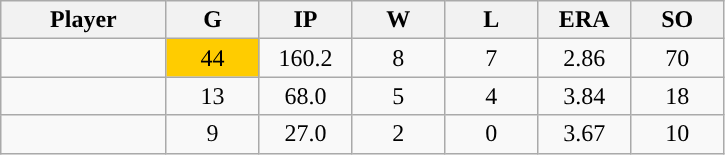<table class="wikitable sortable">
<tr>
<th bgcolor="#DDDDFF" width="16%">Player</th>
<th bgcolor="#DDDDFF" width="9%">G</th>
<th bgcolor="#DDDDFF" width="9%">IP</th>
<th bgcolor="#DDDDFF" width="9%">W</th>
<th bgcolor="#DDDDFF" width="9%">L</th>
<th bgcolor="#DDDDFF" width="9%">ERA</th>
<th bgcolor="#DDDDFF" width="9%">SO</th>
</tr>
<tr align="center">
<td></td>
<td style="background:#fc0;">44</td>
<td>160.2</td>
<td>8</td>
<td>7</td>
<td>2.86</td>
<td>70</td>
</tr>
<tr align="center">
<td></td>
<td>13</td>
<td>68.0</td>
<td>5</td>
<td>4</td>
<td>3.84</td>
<td>18</td>
</tr>
<tr align="center">
<td></td>
<td>9</td>
<td>27.0</td>
<td>2</td>
<td>0</td>
<td>3.67</td>
<td>10</td>
</tr>
</table>
